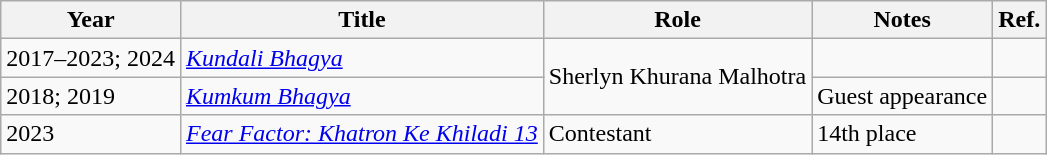<table class="wikitable sortable">
<tr>
<th>Year</th>
<th>Title</th>
<th>Role</th>
<th>Notes</th>
<th>Ref.</th>
</tr>
<tr>
<td>2017–2023; 2024</td>
<td><em><a href='#'>Kundali Bhagya</a></em></td>
<td rowspan="2">Sherlyn Khurana Malhotra</td>
<td></td>
<td></td>
</tr>
<tr>
<td>2018; 2019</td>
<td><em><a href='#'>Kumkum Bhagya</a></em></td>
<td>Guest appearance</td>
<td></td>
</tr>
<tr>
<td>2023</td>
<td><em><a href='#'>Fear Factor: Khatron Ke Khiladi 13</a></em></td>
<td>Contestant</td>
<td>14th place</td>
<td></td>
</tr>
</table>
